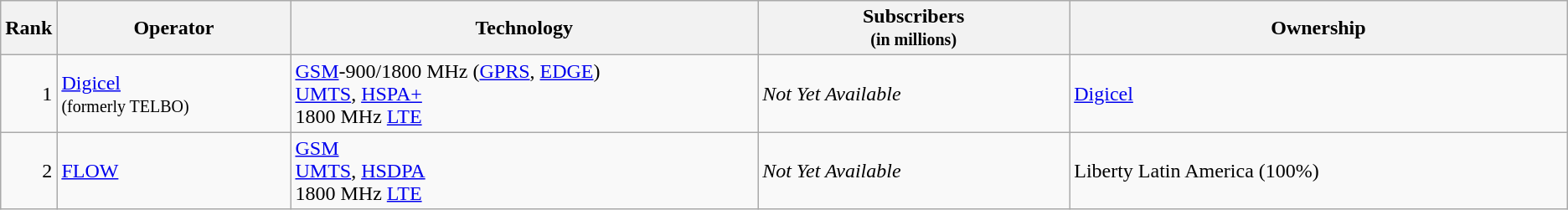<table class="wikitable">
<tr>
<th style="width:3%;">Rank</th>
<th style="width:15%;">Operator</th>
<th style="width:30%;">Technology</th>
<th style="width:20%;">Subscribers<br><small>(in millions)</small></th>
<th style="width:32%;">Ownership</th>
</tr>
<tr>
<td align=right>1</td>
<td><a href='#'>Digicel</a><br><small>(formerly TELBO)</small></td>
<td><a href='#'>GSM</a>-900/1800 MHz (<a href='#'>GPRS</a>, <a href='#'>EDGE</a>)<br><a href='#'>UMTS</a>, <a href='#'>HSPA+</a><br>1800 MHz <a href='#'>LTE</a></td>
<td><em>Not Yet Available</em></td>
<td><a href='#'>Digicel</a></td>
</tr>
<tr>
<td align=right>2</td>
<td><a href='#'>FLOW</a></td>
<td><a href='#'>GSM</a><br><a href='#'>UMTS</a>, <a href='#'>HSDPA</a><br>1800 MHz <a href='#'>LTE</a></td>
<td><em>Not Yet Available</em></td>
<td>Liberty Latin America (100%)</td>
</tr>
</table>
